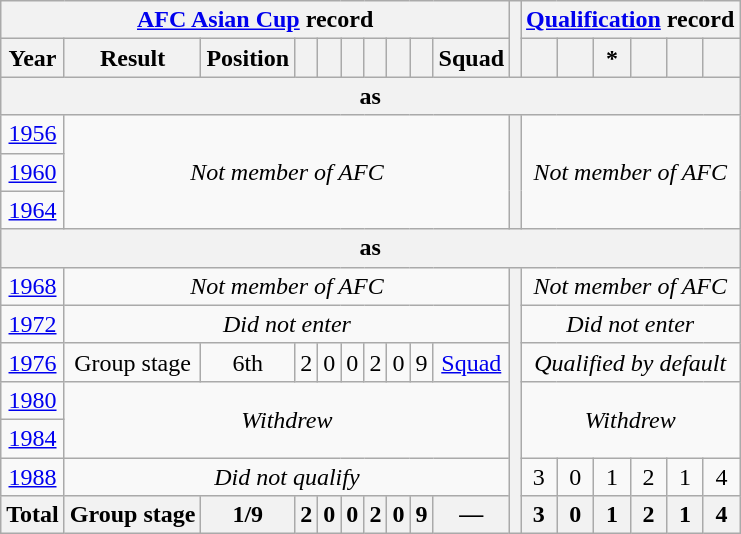<table class="wikitable" style="text-align: center;">
<tr>
<th colspan=10><a href='#'>AFC Asian Cup</a> record</th>
<th rowspan="2"></th>
<th colspan=6><a href='#'>Qualification</a> record</th>
</tr>
<tr>
<th>Year</th>
<th>Result</th>
<th>Position</th>
<th></th>
<th></th>
<th></th>
<th></th>
<th></th>
<th></th>
<th>Squad</th>
<th></th>
<th></th>
<th>*</th>
<th></th>
<th></th>
<th></th>
</tr>
<tr>
<th colspan=17>as </th>
</tr>
<tr>
<td> <a href='#'>1956</a></td>
<td rowspan=3 colspan=9><em>Not member of AFC</em></td>
<th rowspan=3></th>
<td rowspan=3 colspan=6><em>Not member of AFC</em></td>
</tr>
<tr>
<td> <a href='#'>1960</a></td>
</tr>
<tr>
<td> <a href='#'>1964</a></td>
</tr>
<tr>
<th colspan=17>as </th>
</tr>
<tr>
<td> <a href='#'>1968</a></td>
<td colspan=9><em>Not member of AFC</em></td>
<th rowspan=7></th>
<td colspan=6><em>Not member of AFC</em></td>
</tr>
<tr>
<td> <a href='#'>1972</a></td>
<td colspan=9><em>Did not enter</em></td>
<td colspan=6><em>Did not enter</em></td>
</tr>
<tr>
<td> <a href='#'>1976</a></td>
<td>Group stage</td>
<td>6th</td>
<td>2</td>
<td>0</td>
<td>0</td>
<td>2</td>
<td>0</td>
<td>9</td>
<td><a href='#'>Squad</a></td>
<td colspan=6><em>Qualified by default</em></td>
</tr>
<tr>
<td> <a href='#'>1980</a></td>
<td rowspan=2 colspan=9><em>Withdrew</em></td>
<td rowspan=2 colspan=6><em>Withdrew</em></td>
</tr>
<tr>
<td> <a href='#'>1984</a></td>
</tr>
<tr>
<td> <a href='#'>1988</a></td>
<td colspan=9><em>Did not qualify</em></td>
<td>3</td>
<td>0</td>
<td>1</td>
<td>2</td>
<td>1</td>
<td>4</td>
</tr>
<tr>
<th>Total</th>
<th>Group stage</th>
<th>1/9</th>
<th>2</th>
<th>0</th>
<th>0</th>
<th>2</th>
<th>0</th>
<th>9</th>
<th>—</th>
<th>3</th>
<th>0</th>
<th>1</th>
<th>2</th>
<th>1</th>
<th>4</th>
</tr>
</table>
